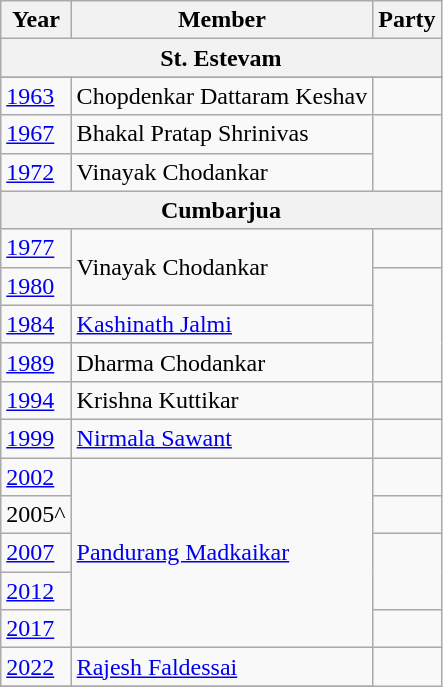<table class="wikitable sortable">
<tr>
<th>Year</th>
<th>Member</th>
<th colspan="2">Party</th>
</tr>
<tr>
<th colspan ="4">St. Estevam</th>
</tr>
<tr>
</tr>
<tr>
<td><a href='#'>1963</a></td>
<td>Chopdenkar Dattaram Keshav</td>
<td></td>
</tr>
<tr>
<td><a href='#'>1967</a></td>
<td>Bhakal Pratap Shrinivas</td>
</tr>
<tr>
<td><a href='#'>1972</a></td>
<td>Vinayak Chodankar</td>
</tr>
<tr>
<th colspan ="4">Cumbarjua</th>
</tr>
<tr>
<td><a href='#'>1977</a></td>
<td rowspan=2>Vinayak Chodankar</td>
<td></td>
</tr>
<tr>
<td><a href='#'>1980</a></td>
</tr>
<tr>
<td><a href='#'>1984</a></td>
<td><a href='#'>Kashinath Jalmi</a></td>
</tr>
<tr>
<td><a href='#'>1989</a></td>
<td>Dharma Chodankar</td>
</tr>
<tr>
<td><a href='#'>1994</a></td>
<td>Krishna Kuttikar</td>
<td></td>
</tr>
<tr>
<td><a href='#'>1999</a></td>
<td><a href='#'>Nirmala Sawant</a></td>
</tr>
<tr>
<td><a href='#'>2002</a></td>
<td rowspan=5><a href='#'>Pandurang Madkaikar</a></td>
<td></td>
</tr>
<tr>
<td>2005^</td>
<td></td>
</tr>
<tr>
<td><a href='#'>2007</a></td>
</tr>
<tr>
<td><a href='#'>2012</a></td>
</tr>
<tr>
<td><a href='#'>2017</a></td>
<td></td>
</tr>
<tr>
<td><a href='#'>2022</a></td>
<td><a href='#'>Rajesh Faldessai</a></td>
</tr>
<tr>
</tr>
</table>
